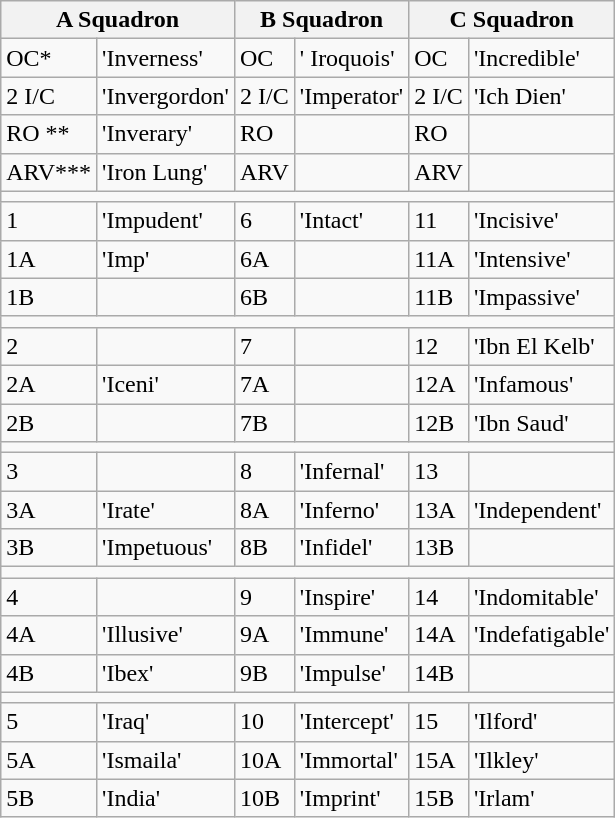<table class="wikitable" border="1">
<tr>
<th colspan="2">A Squadron</th>
<th colspan="2">B Squadron</th>
<th colspan="2">C Squadron</th>
</tr>
<tr>
<td>OC*</td>
<td>'Inverness'</td>
<td>OC</td>
<td>' Iroquois'</td>
<td>OC</td>
<td>'Incredible'</td>
</tr>
<tr>
<td>2 I/C</td>
<td>'Invergordon'</td>
<td>2 I/C</td>
<td>'Imperator'</td>
<td>2 I/C</td>
<td>'Ich Dien'</td>
</tr>
<tr>
<td>RO **</td>
<td>'Inverary'</td>
<td>RO</td>
<td></td>
<td>RO</td>
<td></td>
</tr>
<tr>
<td>ARV***</td>
<td>'Iron Lung'</td>
<td>ARV</td>
<td></td>
<td>ARV</td>
<td></td>
</tr>
<tr>
<td colspan="6"></td>
</tr>
<tr>
<td>1</td>
<td>'Impudent'</td>
<td>6</td>
<td>'Intact'</td>
<td>11</td>
<td>'Incisive'</td>
</tr>
<tr>
<td>1A</td>
<td>'Imp'</td>
<td>6A</td>
<td></td>
<td>11A</td>
<td>'Intensive'</td>
</tr>
<tr>
<td>1B</td>
<td></td>
<td>6B</td>
<td></td>
<td>11B</td>
<td>'Impassive'</td>
</tr>
<tr>
<td colspan="6"></td>
</tr>
<tr>
<td>2</td>
<td></td>
<td>7</td>
<td></td>
<td>12</td>
<td>'Ibn El Kelb'</td>
</tr>
<tr>
<td>2A</td>
<td>'Iceni'</td>
<td>7A</td>
<td></td>
<td>12A</td>
<td>'Infamous'</td>
</tr>
<tr>
<td>2B</td>
<td></td>
<td>7B</td>
<td></td>
<td>12B</td>
<td>'Ibn Saud'</td>
</tr>
<tr>
<td colspan="6"></td>
</tr>
<tr>
<td>3</td>
<td></td>
<td>8</td>
<td>'Infernal'</td>
<td>13</td>
<td></td>
</tr>
<tr>
<td>3A</td>
<td>'Irate'</td>
<td>8A</td>
<td>'Inferno'</td>
<td>13A</td>
<td>'Independent'</td>
</tr>
<tr>
<td>3B</td>
<td>'Impetuous'</td>
<td>8B</td>
<td>'Infidel'</td>
<td>13B</td>
<td></td>
</tr>
<tr>
<td colspan="6"></td>
</tr>
<tr>
<td>4</td>
<td></td>
<td>9</td>
<td>'Inspire'</td>
<td>14</td>
<td>'Indomitable'</td>
</tr>
<tr>
<td>4A</td>
<td>'Illusive'</td>
<td>9A</td>
<td>'Immune'</td>
<td>14A</td>
<td>'Indefatigable'</td>
</tr>
<tr>
<td>4B</td>
<td>'Ibex'</td>
<td>9B</td>
<td>'Impulse'</td>
<td>14B</td>
<td></td>
</tr>
<tr>
<td colspan="6"></td>
</tr>
<tr>
<td>5</td>
<td>'Iraq'</td>
<td>10</td>
<td>'Intercept'</td>
<td>15</td>
<td>'Ilford'</td>
</tr>
<tr>
<td>5A</td>
<td>'Ismaila'</td>
<td>10A</td>
<td>'Immortal'</td>
<td>15A</td>
<td>'Ilkley'</td>
</tr>
<tr>
<td>5B</td>
<td>'India'</td>
<td>10B</td>
<td>'Imprint'</td>
<td>15B</td>
<td>'Irlam'</td>
</tr>
</table>
